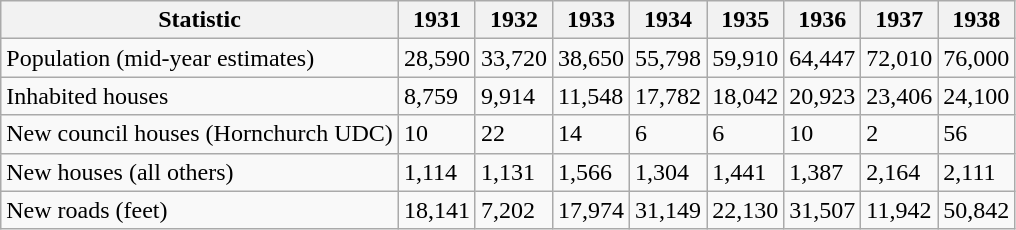<table class="wikitable">
<tr>
<th>Statistic</th>
<th>1931</th>
<th>1932</th>
<th>1933</th>
<th>1934</th>
<th>1935</th>
<th>1936</th>
<th>1937</th>
<th>1938</th>
</tr>
<tr>
<td>Population (mid-year estimates)</td>
<td>28,590</td>
<td>33,720</td>
<td>38,650</td>
<td>55,798</td>
<td>59,910</td>
<td>64,447</td>
<td>72,010</td>
<td>76,000</td>
</tr>
<tr>
<td>Inhabited houses</td>
<td>8,759</td>
<td>9,914</td>
<td>11,548</td>
<td>17,782</td>
<td>18,042</td>
<td>20,923</td>
<td>23,406</td>
<td>24,100</td>
</tr>
<tr>
<td>New council houses (Hornchurch UDC)</td>
<td>10</td>
<td>22</td>
<td>14</td>
<td>6</td>
<td>6</td>
<td>10</td>
<td>2</td>
<td>56</td>
</tr>
<tr>
<td>New houses (all others)</td>
<td>1,114</td>
<td>1,131</td>
<td>1,566</td>
<td>1,304</td>
<td>1,441</td>
<td>1,387</td>
<td>2,164</td>
<td>2,111</td>
</tr>
<tr>
<td>New roads (feet)</td>
<td>18,141</td>
<td>7,202</td>
<td>17,974</td>
<td>31,149</td>
<td>22,130</td>
<td>31,507</td>
<td>11,942</td>
<td>50,842</td>
</tr>
</table>
